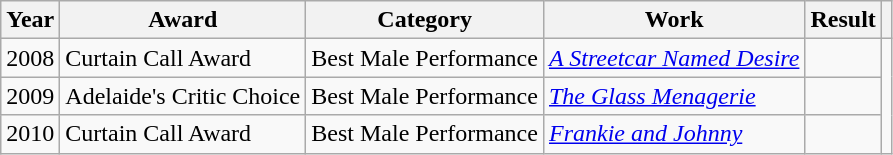<table class="wikitable">
<tr>
<th>Year</th>
<th>Award</th>
<th>Category</th>
<th>Work</th>
<th>Result</th>
<th></th>
</tr>
<tr>
<td>2008</td>
<td>Curtain Call Award</td>
<td>Best Male Performance</td>
<td><em><a href='#'>A Streetcar Named Desire</a></em></td>
<td></td>
<td rowspan="3"></td>
</tr>
<tr>
<td>2009</td>
<td>Adelaide's Critic Choice</td>
<td>Best Male Performance</td>
<td><em><a href='#'>The Glass Menagerie</a></em></td>
<td></td>
</tr>
<tr>
<td>2010</td>
<td>Curtain Call Award</td>
<td>Best Male Performance</td>
<td><em><a href='#'>Frankie and Johnny</a></em></td>
<td></td>
</tr>
</table>
